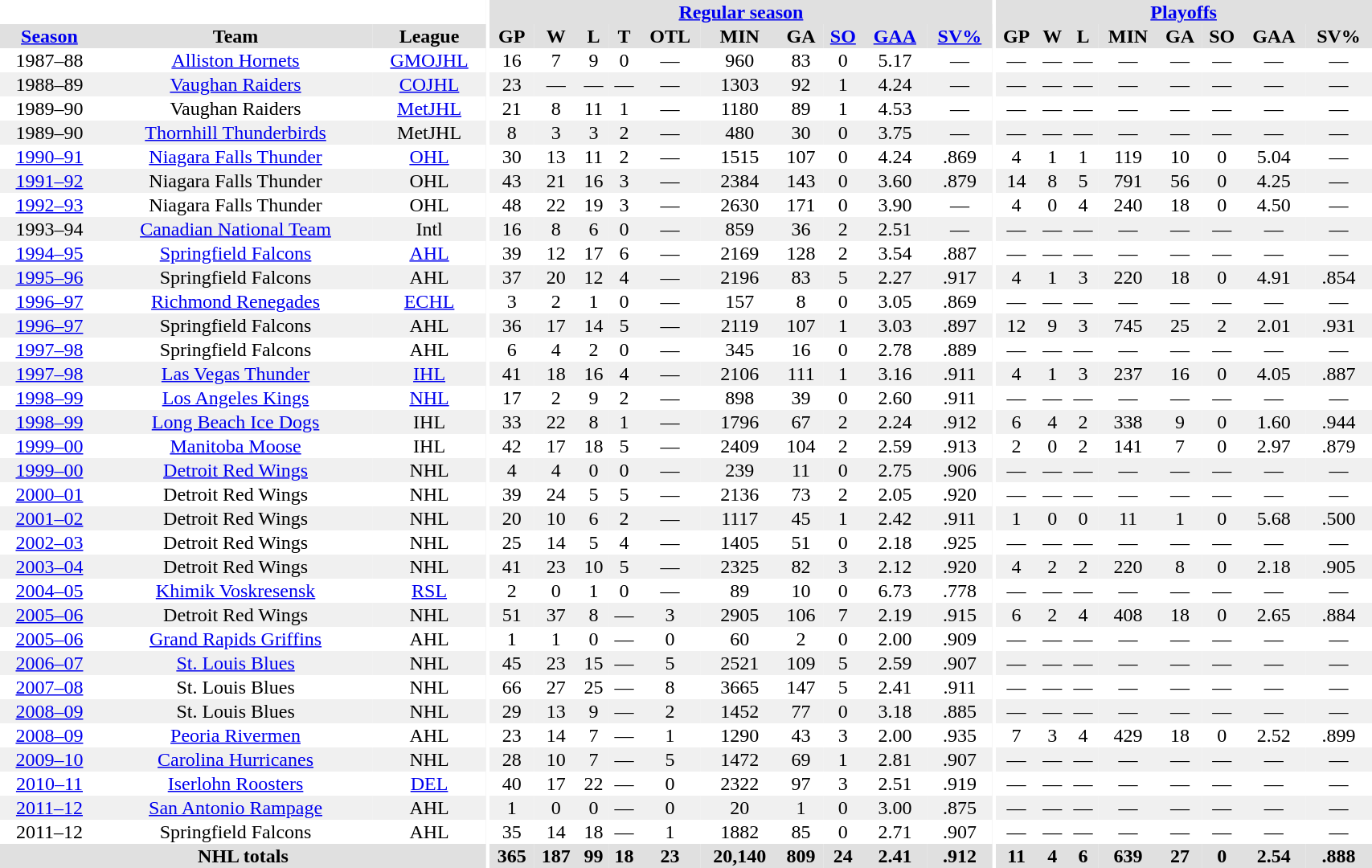<table border="0" cellpadding="1" cellspacing="0" style="width:90%; text-align:center;">
<tr bgcolor="#e0e0e0">
<th colspan="3" bgcolor="#ffffff"></th>
<th rowspan="99" bgcolor="#ffffff"></th>
<th colspan="10" bgcolor="#e0e0e0"><a href='#'>Regular season</a></th>
<th rowspan="99" bgcolor="#ffffff"></th>
<th colspan="8" bgcolor="#e0e0e0"><a href='#'>Playoffs</a></th>
</tr>
<tr bgcolor="#e0e0e0">
<th><a href='#'>Season</a></th>
<th>Team</th>
<th>League</th>
<th>GP</th>
<th>W</th>
<th>L</th>
<th>T</th>
<th>OTL</th>
<th>MIN</th>
<th>GA</th>
<th><a href='#'>SO</a></th>
<th><a href='#'>GAA</a></th>
<th><a href='#'>SV%</a></th>
<th>GP</th>
<th>W</th>
<th>L</th>
<th>MIN</th>
<th>GA</th>
<th>SO</th>
<th>GAA</th>
<th>SV%</th>
</tr>
<tr>
<td>1987–88</td>
<td><a href='#'>Alliston Hornets</a></td>
<td><a href='#'>GMOJHL</a></td>
<td>16</td>
<td>7</td>
<td>9</td>
<td>0</td>
<td>—</td>
<td>960</td>
<td>83</td>
<td>0</td>
<td>5.17</td>
<td>—</td>
<td>—</td>
<td>—</td>
<td>—</td>
<td>—</td>
<td>—</td>
<td>—</td>
<td>—</td>
<td>—</td>
</tr>
<tr bgcolor="#f0f0f0">
<td>1988–89</td>
<td><a href='#'>Vaughan Raiders</a></td>
<td><a href='#'>COJHL</a></td>
<td>23</td>
<td>—</td>
<td>—</td>
<td>—</td>
<td>—</td>
<td>1303</td>
<td>92</td>
<td>1</td>
<td>4.24</td>
<td>—</td>
<td>—</td>
<td>—</td>
<td>—</td>
<td>—</td>
<td>—</td>
<td>—</td>
<td>—</td>
<td>—</td>
</tr>
<tr>
<td>1989–90</td>
<td>Vaughan Raiders</td>
<td><a href='#'>MetJHL</a></td>
<td>21</td>
<td>8</td>
<td>11</td>
<td>1</td>
<td>—</td>
<td>1180</td>
<td>89</td>
<td>1</td>
<td>4.53</td>
<td>—</td>
<td>—</td>
<td>—</td>
<td>—</td>
<td>—</td>
<td>—</td>
<td>—</td>
<td>—</td>
<td>—</td>
</tr>
<tr bgcolor="#f0f0f0">
<td>1989–90</td>
<td><a href='#'>Thornhill Thunderbirds</a></td>
<td>MetJHL</td>
<td>8</td>
<td>3</td>
<td>3</td>
<td>2</td>
<td>—</td>
<td>480</td>
<td>30</td>
<td>0</td>
<td>3.75</td>
<td>—</td>
<td>—</td>
<td>—</td>
<td>—</td>
<td>—</td>
<td>—</td>
<td>—</td>
<td>—</td>
<td>—</td>
</tr>
<tr>
<td><a href='#'>1990–91</a></td>
<td><a href='#'>Niagara Falls Thunder</a></td>
<td><a href='#'>OHL</a></td>
<td>30</td>
<td>13</td>
<td>11</td>
<td>2</td>
<td>—</td>
<td>1515</td>
<td>107</td>
<td>0</td>
<td>4.24</td>
<td>.869</td>
<td>4</td>
<td>1</td>
<td>1</td>
<td>119</td>
<td>10</td>
<td>0</td>
<td>5.04</td>
<td>—</td>
</tr>
<tr bgcolor="#f0f0f0">
<td><a href='#'>1991–92</a></td>
<td>Niagara Falls Thunder</td>
<td>OHL</td>
<td>43</td>
<td>21</td>
<td>16</td>
<td>3</td>
<td>—</td>
<td>2384</td>
<td>143</td>
<td>0</td>
<td>3.60</td>
<td>.879</td>
<td>14</td>
<td>8</td>
<td>5</td>
<td>791</td>
<td>56</td>
<td>0</td>
<td>4.25</td>
<td>—</td>
</tr>
<tr>
<td><a href='#'>1992–93</a></td>
<td>Niagara Falls Thunder</td>
<td>OHL</td>
<td>48</td>
<td>22</td>
<td>19</td>
<td>3</td>
<td>—</td>
<td>2630</td>
<td>171</td>
<td>0</td>
<td>3.90</td>
<td>—</td>
<td>4</td>
<td>0</td>
<td>4</td>
<td>240</td>
<td>18</td>
<td>0</td>
<td>4.50</td>
<td>—</td>
</tr>
<tr bgcolor="#f0f0f0">
<td>1993–94</td>
<td><a href='#'>Canadian National Team</a></td>
<td>Intl</td>
<td>16</td>
<td>8</td>
<td>6</td>
<td>0</td>
<td>—</td>
<td>859</td>
<td>36</td>
<td>2</td>
<td>2.51</td>
<td>—</td>
<td>—</td>
<td>—</td>
<td>—</td>
<td>—</td>
<td>—</td>
<td>—</td>
<td>—</td>
<td>—</td>
</tr>
<tr>
<td><a href='#'>1994–95</a></td>
<td><a href='#'>Springfield Falcons</a></td>
<td><a href='#'>AHL</a></td>
<td>39</td>
<td>12</td>
<td>17</td>
<td>6</td>
<td>—</td>
<td>2169</td>
<td>128</td>
<td>2</td>
<td>3.54</td>
<td>.887</td>
<td>—</td>
<td>—</td>
<td>—</td>
<td>—</td>
<td>—</td>
<td>—</td>
<td>—</td>
<td>—</td>
</tr>
<tr bgcolor="#f0f0f0">
<td><a href='#'>1995–96</a></td>
<td>Springfield Falcons</td>
<td>AHL</td>
<td>37</td>
<td>20</td>
<td>12</td>
<td>4</td>
<td>—</td>
<td>2196</td>
<td>83</td>
<td>5</td>
<td>2.27</td>
<td>.917</td>
<td>4</td>
<td>1</td>
<td>3</td>
<td>220</td>
<td>18</td>
<td>0</td>
<td>4.91</td>
<td>.854</td>
</tr>
<tr>
<td><a href='#'>1996–97</a></td>
<td><a href='#'>Richmond Renegades</a></td>
<td><a href='#'>ECHL</a></td>
<td>3</td>
<td>2</td>
<td>1</td>
<td>0</td>
<td>—</td>
<td>157</td>
<td>8</td>
<td>0</td>
<td>3.05</td>
<td>.869</td>
<td>—</td>
<td>—</td>
<td>—</td>
<td>—</td>
<td>—</td>
<td>—</td>
<td>—</td>
<td>—</td>
</tr>
<tr bgcolor="#f0f0f0">
<td><a href='#'>1996–97</a></td>
<td>Springfield Falcons</td>
<td>AHL</td>
<td>36</td>
<td>17</td>
<td>14</td>
<td>5</td>
<td>—</td>
<td>2119</td>
<td>107</td>
<td>1</td>
<td>3.03</td>
<td>.897</td>
<td>12</td>
<td>9</td>
<td>3</td>
<td>745</td>
<td>25</td>
<td>2</td>
<td>2.01</td>
<td>.931</td>
</tr>
<tr>
<td><a href='#'>1997–98</a></td>
<td>Springfield Falcons</td>
<td>AHL</td>
<td>6</td>
<td>4</td>
<td>2</td>
<td>0</td>
<td>—</td>
<td>345</td>
<td>16</td>
<td>0</td>
<td>2.78</td>
<td>.889</td>
<td>—</td>
<td>—</td>
<td>—</td>
<td>—</td>
<td>—</td>
<td>—</td>
<td>—</td>
<td>—</td>
</tr>
<tr bgcolor="#f0f0f0">
<td><a href='#'>1997–98</a></td>
<td><a href='#'>Las Vegas Thunder</a></td>
<td><a href='#'>IHL</a></td>
<td>41</td>
<td>18</td>
<td>16</td>
<td>4</td>
<td>—</td>
<td>2106</td>
<td>111</td>
<td>1</td>
<td>3.16</td>
<td>.911</td>
<td>4</td>
<td>1</td>
<td>3</td>
<td>237</td>
<td>16</td>
<td>0</td>
<td>4.05</td>
<td>.887</td>
</tr>
<tr>
<td><a href='#'>1998–99</a></td>
<td><a href='#'>Los Angeles Kings</a></td>
<td><a href='#'>NHL</a></td>
<td>17</td>
<td>2</td>
<td>9</td>
<td>2</td>
<td>—</td>
<td>898</td>
<td>39</td>
<td>0</td>
<td>2.60</td>
<td>.911</td>
<td>—</td>
<td>—</td>
<td>—</td>
<td>—</td>
<td>—</td>
<td>—</td>
<td>—</td>
<td>—</td>
</tr>
<tr bgcolor="#f0f0f0">
<td><a href='#'>1998–99</a></td>
<td><a href='#'>Long Beach Ice Dogs</a></td>
<td>IHL</td>
<td>33</td>
<td>22</td>
<td>8</td>
<td>1</td>
<td>—</td>
<td>1796</td>
<td>67</td>
<td>2</td>
<td>2.24</td>
<td>.912</td>
<td>6</td>
<td>4</td>
<td>2</td>
<td>338</td>
<td>9</td>
<td>0</td>
<td>1.60</td>
<td>.944</td>
</tr>
<tr>
<td><a href='#'>1999–00</a></td>
<td><a href='#'>Manitoba Moose</a></td>
<td>IHL</td>
<td>42</td>
<td>17</td>
<td>18</td>
<td>5</td>
<td>—</td>
<td>2409</td>
<td>104</td>
<td>2</td>
<td>2.59</td>
<td>.913</td>
<td>2</td>
<td>0</td>
<td>2</td>
<td>141</td>
<td>7</td>
<td>0</td>
<td>2.97</td>
<td>.879</td>
</tr>
<tr bgcolor="#f0f0f0">
<td><a href='#'>1999–00</a></td>
<td><a href='#'>Detroit Red Wings</a></td>
<td>NHL</td>
<td>4</td>
<td>4</td>
<td>0</td>
<td>0</td>
<td>—</td>
<td>239</td>
<td>11</td>
<td>0</td>
<td>2.75</td>
<td>.906</td>
<td>—</td>
<td>—</td>
<td>—</td>
<td>—</td>
<td>—</td>
<td>—</td>
<td>—</td>
<td>—</td>
</tr>
<tr>
<td><a href='#'>2000–01</a></td>
<td>Detroit Red Wings</td>
<td>NHL</td>
<td>39</td>
<td>24</td>
<td>5</td>
<td>5</td>
<td>—</td>
<td>2136</td>
<td>73</td>
<td>2</td>
<td>2.05</td>
<td>.920</td>
<td>—</td>
<td>—</td>
<td>—</td>
<td>—</td>
<td>—</td>
<td>—</td>
<td>—</td>
<td>—</td>
</tr>
<tr bgcolor="#f0f0f0">
<td><a href='#'>2001–02</a></td>
<td>Detroit Red Wings</td>
<td>NHL</td>
<td>20</td>
<td>10</td>
<td>6</td>
<td>2</td>
<td>—</td>
<td>1117</td>
<td>45</td>
<td>1</td>
<td>2.42</td>
<td>.911</td>
<td>1</td>
<td>0</td>
<td>0</td>
<td>11</td>
<td>1</td>
<td>0</td>
<td>5.68</td>
<td>.500</td>
</tr>
<tr>
<td><a href='#'>2002–03</a></td>
<td>Detroit Red Wings</td>
<td>NHL</td>
<td>25</td>
<td>14</td>
<td>5</td>
<td>4</td>
<td>—</td>
<td>1405</td>
<td>51</td>
<td>0</td>
<td>2.18</td>
<td>.925</td>
<td>—</td>
<td>—</td>
<td>—</td>
<td>—</td>
<td>—</td>
<td>—</td>
<td>—</td>
<td>—</td>
</tr>
<tr bgcolor="#f0f0f0">
<td><a href='#'>2003–04</a></td>
<td>Detroit Red Wings</td>
<td>NHL</td>
<td>41</td>
<td>23</td>
<td>10</td>
<td>5</td>
<td>—</td>
<td>2325</td>
<td>82</td>
<td>3</td>
<td>2.12</td>
<td>.920</td>
<td>4</td>
<td>2</td>
<td>2</td>
<td>220</td>
<td>8</td>
<td>0</td>
<td>2.18</td>
<td>.905</td>
</tr>
<tr>
<td><a href='#'>2004–05</a></td>
<td><a href='#'>Khimik Voskresensk</a></td>
<td><a href='#'>RSL</a></td>
<td>2</td>
<td>0</td>
<td>1</td>
<td>0</td>
<td>—</td>
<td>89</td>
<td>10</td>
<td>0</td>
<td>6.73</td>
<td>.778</td>
<td>—</td>
<td>—</td>
<td>—</td>
<td>—</td>
<td>—</td>
<td>—</td>
<td>—</td>
<td>—</td>
</tr>
<tr bgcolor="#f0f0f0">
<td><a href='#'>2005–06</a></td>
<td>Detroit Red Wings</td>
<td>NHL</td>
<td>51</td>
<td>37</td>
<td>8</td>
<td>—</td>
<td>3</td>
<td>2905</td>
<td>106</td>
<td>7</td>
<td>2.19</td>
<td>.915</td>
<td>6</td>
<td>2</td>
<td>4</td>
<td>408</td>
<td>18</td>
<td>0</td>
<td>2.65</td>
<td>.884</td>
</tr>
<tr>
<td><a href='#'>2005–06</a></td>
<td><a href='#'>Grand Rapids Griffins</a></td>
<td>AHL</td>
<td>1</td>
<td>1</td>
<td>0</td>
<td>—</td>
<td>0</td>
<td>60</td>
<td>2</td>
<td>0</td>
<td>2.00</td>
<td>.909</td>
<td>—</td>
<td>—</td>
<td>—</td>
<td>—</td>
<td>—</td>
<td>—</td>
<td>—</td>
<td>—</td>
</tr>
<tr bgcolor="#f0f0f0">
<td><a href='#'>2006–07</a></td>
<td><a href='#'>St. Louis Blues</a></td>
<td>NHL</td>
<td>45</td>
<td>23</td>
<td>15</td>
<td>—</td>
<td>5</td>
<td>2521</td>
<td>109</td>
<td>5</td>
<td>2.59</td>
<td>.907</td>
<td>—</td>
<td>—</td>
<td>—</td>
<td>—</td>
<td>—</td>
<td>—</td>
<td>—</td>
<td>—</td>
</tr>
<tr>
<td><a href='#'>2007–08</a></td>
<td>St. Louis Blues</td>
<td>NHL</td>
<td>66</td>
<td>27</td>
<td>25</td>
<td>—</td>
<td>8</td>
<td>3665</td>
<td>147</td>
<td>5</td>
<td>2.41</td>
<td>.911</td>
<td>—</td>
<td>—</td>
<td>—</td>
<td>—</td>
<td>—</td>
<td>—</td>
<td>—</td>
<td>—</td>
</tr>
<tr bgcolor="#f0f0f0">
<td><a href='#'>2008–09</a></td>
<td>St. Louis Blues</td>
<td>NHL</td>
<td>29</td>
<td>13</td>
<td>9</td>
<td>—</td>
<td>2</td>
<td>1452</td>
<td>77</td>
<td>0</td>
<td>3.18</td>
<td>.885</td>
<td>—</td>
<td>—</td>
<td>—</td>
<td>—</td>
<td>—</td>
<td>—</td>
<td>—</td>
<td>—</td>
</tr>
<tr>
<td><a href='#'>2008–09</a></td>
<td><a href='#'>Peoria Rivermen</a></td>
<td>AHL</td>
<td>23</td>
<td>14</td>
<td>7</td>
<td>—</td>
<td>1</td>
<td>1290</td>
<td>43</td>
<td>3</td>
<td>2.00</td>
<td>.935</td>
<td>7</td>
<td>3</td>
<td>4</td>
<td>429</td>
<td>18</td>
<td>0</td>
<td>2.52</td>
<td>.899</td>
</tr>
<tr bgcolor="#f0f0f0">
<td><a href='#'>2009–10</a></td>
<td><a href='#'>Carolina Hurricanes</a></td>
<td>NHL</td>
<td>28</td>
<td>10</td>
<td>7</td>
<td>—</td>
<td>5</td>
<td>1472</td>
<td>69</td>
<td>1</td>
<td>2.81</td>
<td>.907</td>
<td>—</td>
<td>—</td>
<td>—</td>
<td>—</td>
<td>—</td>
<td>—</td>
<td>—</td>
<td>—</td>
</tr>
<tr>
<td><a href='#'>2010–11</a></td>
<td><a href='#'>Iserlohn Roosters</a></td>
<td><a href='#'>DEL</a></td>
<td>40</td>
<td>17</td>
<td>22</td>
<td>—</td>
<td>0</td>
<td>2322</td>
<td>97</td>
<td>3</td>
<td>2.51</td>
<td>.919</td>
<td>—</td>
<td>—</td>
<td>—</td>
<td>—</td>
<td>—</td>
<td>—</td>
<td>—</td>
<td>—</td>
</tr>
<tr bgcolor="#f0f0f0">
<td><a href='#'>2011–12</a></td>
<td><a href='#'>San Antonio Rampage</a></td>
<td>AHL</td>
<td>1</td>
<td>0</td>
<td>0</td>
<td>—</td>
<td>0</td>
<td>20</td>
<td>1</td>
<td>0</td>
<td>3.00</td>
<td>.875</td>
<td>—</td>
<td>—</td>
<td>—</td>
<td>—</td>
<td>—</td>
<td>—</td>
<td>—</td>
<td>—</td>
</tr>
<tr>
<td>2011–12</td>
<td>Springfield Falcons</td>
<td>AHL</td>
<td>35</td>
<td>14</td>
<td>18</td>
<td>—</td>
<td>1</td>
<td>1882</td>
<td>85</td>
<td>0</td>
<td>2.71</td>
<td>.907</td>
<td>—</td>
<td>—</td>
<td>—</td>
<td>—</td>
<td>—</td>
<td>—</td>
<td>—</td>
<td>—</td>
</tr>
<tr bgcolor="#e0e0e0">
<th colspan=3>NHL totals</th>
<th>365</th>
<th>187</th>
<th>99</th>
<th>18</th>
<th>23</th>
<th>20,140</th>
<th>809</th>
<th>24</th>
<th>2.41</th>
<th>.912</th>
<th>11</th>
<th>4</th>
<th>6</th>
<th>639</th>
<th>27</th>
<th>0</th>
<th>2.54</th>
<th>.888</th>
</tr>
</table>
